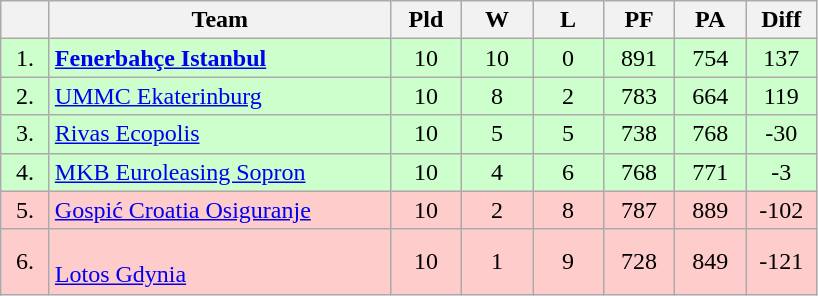<table class="wikitable" style="text-align:center">
<tr>
<th width=25></th>
<th width=220>Team</th>
<th width=40>Pld</th>
<th width=40>W</th>
<th width=40>L</th>
<th width=40>PF</th>
<th width=40>PA</th>
<th width=40>Diff</th>
</tr>
<tr style="background: #ccffcc;">
<td>1.</td>
<td align=left> <strong><a href='#'>Fenerbahçe Istanbul</a></strong></td>
<td>10</td>
<td>10</td>
<td>0</td>
<td>891</td>
<td>754</td>
<td>137</td>
</tr>
<tr style="background: #ccffcc;">
<td>2.</td>
<td align=left> <a href='#'>UMMC Ekaterinburg</a></td>
<td>10</td>
<td>8</td>
<td>2</td>
<td>783</td>
<td>664</td>
<td>119</td>
</tr>
<tr style="background: #ccffcc;">
<td>3.</td>
<td align=left> <a href='#'>Rivas Ecopolis</a></td>
<td>10</td>
<td>5</td>
<td>5</td>
<td>738</td>
<td>768</td>
<td>-30</td>
</tr>
<tr style="background: #ccffcc;">
<td>4.</td>
<td align=left> <a href='#'>MKB Euroleasing Sopron</a></td>
<td>10</td>
<td>4</td>
<td>6</td>
<td>768</td>
<td>771</td>
<td>-3</td>
</tr>
<tr style="background: #ffcccc;">
<td>5.</td>
<td align=left> <a href='#'>Gospić Croatia Osiguranje</a></td>
<td>10</td>
<td>2</td>
<td>8</td>
<td>787</td>
<td>889</td>
<td>-102</td>
</tr>
<tr style="background: #ffcccc;">
<td>6.</td>
<td align=left><br> <a href='#'>Lotos Gdynia</a></td>
<td>10</td>
<td>1</td>
<td>9</td>
<td>728</td>
<td>849</td>
<td>-121</td>
</tr>
</table>
